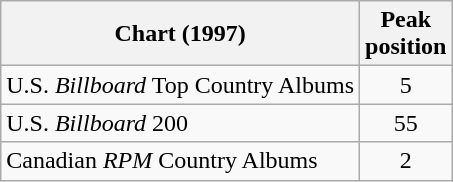<table class="wikitable">
<tr>
<th>Chart (1997)</th>
<th>Peak<br>position</th>
</tr>
<tr>
<td>U.S. <em>Billboard</em> Top Country Albums</td>
<td align="center">5</td>
</tr>
<tr>
<td>U.S. <em>Billboard</em> 200</td>
<td align="center">55</td>
</tr>
<tr>
<td>Canadian <em>RPM</em> Country Albums</td>
<td align="center">2</td>
</tr>
</table>
